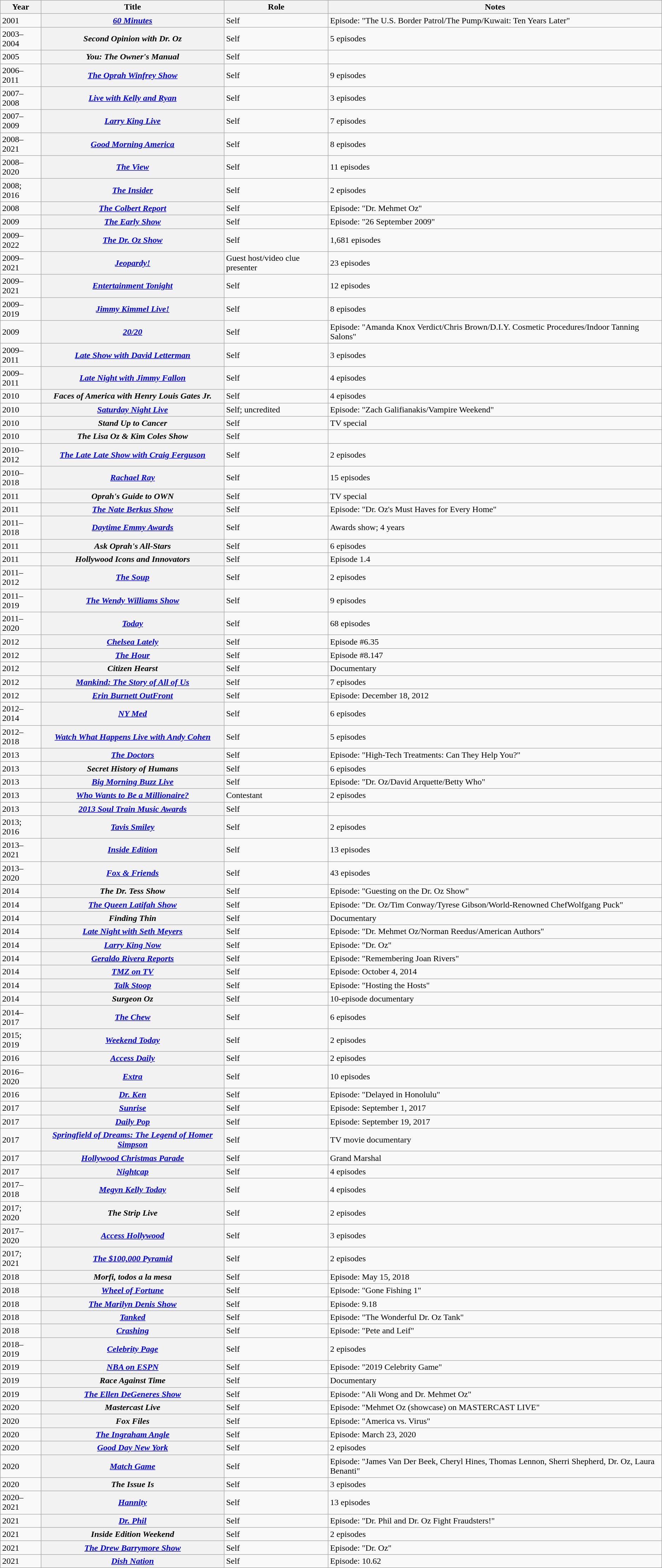<table class="wikitable sortable">
<tr>
<th>Year</th>
<th>Title</th>
<th>Role</th>
<th>Notes</th>
</tr>
<tr>
<td>2001</td>
<th><strong><em><a href='#'>60 Minutes</a></em></strong></th>
<td>Self</td>
<td>Episode: "The U.S. Border Patrol/The Pump/Kuwait: Ten Years Later"</td>
</tr>
<tr>
<td>2003–2004</td>
<th><strong><em>Second Opinion with Dr. Oz</em></strong></th>
<td>Self</td>
<td>5 episodes</td>
</tr>
<tr>
<td>2005</td>
<th><strong><em>You: The Owner's Manual</em></strong></th>
<td>Self</td>
<td></td>
</tr>
<tr>
<td>2006–2011</td>
<th><strong><em><a href='#'>The Oprah Winfrey Show</a></em></strong></th>
<td>Self</td>
<td>9 episodes</td>
</tr>
<tr>
<td>2007–2008</td>
<th><strong><em><a href='#'>Live with Kelly and Ryan</a></em></strong></th>
<td>Self</td>
<td>3 episodes</td>
</tr>
<tr>
<td>2007–2009</td>
<th><strong><em><a href='#'>Larry King Live</a></em></strong></th>
<td>Self</td>
<td>7 episodes</td>
</tr>
<tr>
<td>2008–2021</td>
<th><strong><em><a href='#'>Good Morning America</a></em></strong></th>
<td>Self</td>
<td>8 episodes</td>
</tr>
<tr>
<td>2008–2020</td>
<th><a href='#'><strong><em>The View</em></strong></a></th>
<td>Self</td>
<td>11 episodes</td>
</tr>
<tr>
<td>2008; 2016</td>
<th><a href='#'><strong><em>The Insider</em></strong></a></th>
<td>Self</td>
<td>2 episodes</td>
</tr>
<tr>
<td>2008</td>
<th><strong><em><a href='#'>The Colbert Report</a></em></strong></th>
<td>Self</td>
<td>Episode: "Dr. Mehmet Oz"</td>
</tr>
<tr>
<td>2009</td>
<th><strong><em><a href='#'>The Early Show</a></em></strong></th>
<td>Self</td>
<td>Episode: "26 September 2009"</td>
</tr>
<tr>
<td>2009–2022</td>
<th><strong><em><a href='#'>The Dr. Oz Show</a></em></strong></th>
<td>Self</td>
<td>1,681 episodes</td>
</tr>
<tr>
<td>2009–2021</td>
<th><strong><em><a href='#'>Jeopardy!</a></em></strong></th>
<td>Guest host/video clue presenter</td>
<td>23 episodes</td>
</tr>
<tr>
<td>2009–2021</td>
<th><strong><em><a href='#'>Entertainment Tonight</a></em></strong></th>
<td>Self</td>
<td>12 episodes</td>
</tr>
<tr>
<td>2009–2019</td>
<th><strong><em><a href='#'>Jimmy Kimmel Live!</a></em></strong></th>
<td>Self</td>
<td>8 episodes</td>
</tr>
<tr>
<td>2009</td>
<th><a href='#'><strong><em>20/20</em></strong></a></th>
<td>Self</td>
<td>Episode: "Amanda Knox Verdict/Chris Brown/D.I.Y. Cosmetic Procedures/Indoor Tanning Salons"</td>
</tr>
<tr>
<td>2009–2011</td>
<th><strong><em><a href='#'>Late Show with David Letterman</a></em></strong></th>
<td>Self</td>
<td>3 episodes</td>
</tr>
<tr>
<td>2009–2011</td>
<th><strong><em><a href='#'>Late Night with Jimmy Fallon</a></em></strong></th>
<td>Self</td>
<td>4 episodes</td>
</tr>
<tr>
<td>2010</td>
<th><strong><em>Faces of America with Henry Louis Gates Jr.</em></strong></th>
<td>Self</td>
<td>4 episodes</td>
</tr>
<tr>
<td>2010</td>
<th><strong><em><a href='#'>Saturday Night Live</a></em></strong></th>
<td>Self; uncredited</td>
<td>Episode: "Zach Galifianakis/Vampire Weekend"</td>
</tr>
<tr>
<td>2010</td>
<th><strong><em>Stand Up to Cancer</em></strong></th>
<td>Self</td>
<td>TV special</td>
</tr>
<tr>
<td>2010</td>
<th><strong><em>The Lisa Oz & Kim Coles Show</em></strong></th>
<td>Self</td>
<td></td>
</tr>
<tr>
<td>2010–2012</td>
<th><strong><em><a href='#'>The Late Late Show with Craig Ferguson</a></em></strong></th>
<td>Self</td>
<td>2 episodes</td>
</tr>
<tr>
<td>2010–2018</td>
<th><a href='#'><strong><em>Rachael Ray</em></strong></a></th>
<td>Self</td>
<td>15 episodes</td>
</tr>
<tr>
<td>2011</td>
<th><strong><em>Oprah's Guide to OWN</em></strong></th>
<td>Self</td>
<td>TV special</td>
</tr>
<tr>
<td>2011</td>
<th><strong><em><a href='#'>The Nate Berkus Show</a></em></strong></th>
<td>Self</td>
<td>Episode: "Dr. Oz's Must Haves for Every Home"</td>
</tr>
<tr>
<td>2011–2018</td>
<th><strong><em><a href='#'>Daytime Emmy Awards</a></em></strong></th>
<td>Self</td>
<td>Awards show; 4 years</td>
</tr>
<tr>
<td>2011</td>
<th><strong><em>Ask Oprah's All-Stars</em></strong></th>
<td>Self</td>
<td>6 episodes</td>
</tr>
<tr>
<td>2011</td>
<th><strong><em>Hollywood Icons and Innovators</em></strong></th>
<td>Self</td>
<td>Episode 1.4</td>
</tr>
<tr>
<td>2011–2012</td>
<th><strong><em><a href='#'>The Soup</a></em></strong></th>
<td>Self</td>
<td>2 episodes</td>
</tr>
<tr>
<td>2011–2019</td>
<th><strong><em><a href='#'>The Wendy Williams Show</a></em></strong></th>
<td>Self</td>
<td>9 episodes</td>
</tr>
<tr>
<td>2011–2020</td>
<th><a href='#'><strong><em>Today</em></strong></a></th>
<td>Self</td>
<td>68 episodes</td>
</tr>
<tr>
<td>2012</td>
<th><strong><em><a href='#'>Chelsea Lately</a></em></strong></th>
<td>Self</td>
<td>Episode #6.35</td>
</tr>
<tr>
<td>2012</td>
<th><a href='#'><strong><em>The Hour</em></strong></a></th>
<td>Self</td>
<td>Episode #8.147</td>
</tr>
<tr>
<td>2012</td>
<th><strong><em>Citizen Hearst</em></strong></th>
<td>Self</td>
<td>Documentary</td>
</tr>
<tr>
<td>2012</td>
<th><strong><em><a href='#'>Mankind: The Story of All of Us</a></em></strong></th>
<td>Self</td>
<td>7 episodes</td>
</tr>
<tr>
<td>2012</td>
<th><strong><em><a href='#'>Erin Burnett OutFront</a></em></strong></th>
<td>Self</td>
<td>Episode: December 18, 2012</td>
</tr>
<tr>
<td>2012–2014</td>
<th><strong><em><a href='#'>NY Med</a></em></strong></th>
<td>Self</td>
<td>6 episodes</td>
</tr>
<tr>
<td>2012–2018</td>
<th><strong><em><a href='#'>Watch What Happens Live with Andy Cohen</a></em></strong></th>
<td>Self</td>
<td>5 episodes</td>
</tr>
<tr>
<td>2013</td>
<th><a href='#'><strong><em>The Doctors</em></strong></a></th>
<td>Self</td>
<td>Episode: "High-Tech Treatments: Can They Help You?"</td>
</tr>
<tr>
<td>2013</td>
<th><strong><em>Secret History of Humans</em></strong></th>
<td>Self</td>
<td>6 episodes</td>
</tr>
<tr>
<td>2013</td>
<th><strong><em><a href='#'>Big Morning Buzz Live</a></em></strong></th>
<td>Self</td>
<td>Episode: "Dr. Oz/David Arquette/Betty Who"</td>
</tr>
<tr>
<td>2013</td>
<th><strong><em><a href='#'>Who Wants to Be a Millionaire?</a></em></strong></th>
<td>Contestant</td>
<td>2 episodes</td>
</tr>
<tr>
<td>2013</td>
<th><strong><em><a href='#'>2013 Soul Train Music Awards</a></em></strong></th>
<td>Self</td>
<td></td>
</tr>
<tr>
<td>2013; 2016</td>
<th><strong><em><a href='#'>Tavis Smiley</a></em></strong></th>
<td>Self</td>
<td>2 episodes</td>
</tr>
<tr>
<td>2013–2021</td>
<th><strong><em><a href='#'>Inside Edition</a></em></strong></th>
<td>Self</td>
<td>13 episodes</td>
</tr>
<tr>
<td>2013–2020</td>
<th><strong><em><a href='#'>Fox & Friends</a></em></strong></th>
<td>Self</td>
<td>43 episodes</td>
</tr>
<tr>
<td>2014</td>
<th><strong><em>The Dr. Tess Show</em></strong></th>
<td>Self</td>
<td>Episode: "Guesting on the Dr. Oz Show"</td>
</tr>
<tr>
<td>2014</td>
<th><strong><em><a href='#'>The Queen Latifah Show</a></em></strong></th>
<td>Self</td>
<td>Episode: "Dr. Oz/Tim Conway/Tyrese Gibson/World-Renowned ChefWolfgang Puck"</td>
</tr>
<tr>
<td>2014</td>
<th><strong><em>Finding Thin</em></strong></th>
<td>Self</td>
<td>Documentary</td>
</tr>
<tr>
<td>2014</td>
<th><strong><em><a href='#'>Late Night with Seth Meyers</a></em></strong></th>
<td>Self</td>
<td>Episode: "Dr. Mehmet Oz/Norman Reedus/American Authors"</td>
</tr>
<tr>
<td>2014</td>
<th><strong><em><a href='#'>Larry King Now</a></em></strong></th>
<td>Self</td>
<td>Episode: "Dr. Oz"</td>
</tr>
<tr>
<td>2014</td>
<th><strong><em><a href='#'>Geraldo Rivera Reports</a></em></strong></th>
<td>Self</td>
<td>Episode: "Remembering Joan Rivers"</td>
</tr>
<tr>
<td>2014</td>
<th><strong><em><a href='#'>TMZ on TV</a></em></strong></th>
<td>Self</td>
<td>Episode: October 4, 2014</td>
</tr>
<tr>
<td>2014</td>
<th><strong><em><a href='#'>Talk Stoop</a></em></strong></th>
<td>Self</td>
<td>Episode: "Hosting the Hosts"</td>
</tr>
<tr>
<td>2014</td>
<th><strong><em>Surgeon Oz</em></strong></th>
<td>Self</td>
<td>10-episode documentary</td>
</tr>
<tr>
<td>2014–2017</td>
<th><strong><em><a href='#'>The Chew</a></em></strong></th>
<td>Self</td>
<td>6 episodes</td>
</tr>
<tr>
<td>2015; 2019</td>
<th><strong><em><a href='#'>Weekend Today</a></em></strong></th>
<td>Self</td>
<td>2 episodes</td>
</tr>
<tr>
<td>2016</td>
<th><strong><em><a href='#'>Access Daily</a></em></strong></th>
<td>Self</td>
<td>2 episodes</td>
</tr>
<tr>
<td>2016–2020</td>
<th><strong><em><a href='#'>Extra</a></em></strong></th>
<td>Self</td>
<td>10 episodes</td>
</tr>
<tr>
<td>2016</td>
<th><strong><em><a href='#'>Dr. Ken</a></em></strong></th>
<td>Self</td>
<td>Episode: "Delayed in Honolulu"</td>
</tr>
<tr>
<td>2017</td>
<th><a href='#'><strong><em>Sunrise</em></strong></a></th>
<td>Self</td>
<td>Episode: September 1, 2017</td>
</tr>
<tr>
<td>2017</td>
<th><strong><em><a href='#'>Daily Pop</a></em></strong></th>
<td>Self</td>
<td>Episode: September 19, 2017</td>
</tr>
<tr>
<td>2017</td>
<th><strong><em><a href='#'>Springfield of Dreams: The Legend of Homer Simpson</a></em></strong></th>
<td>Self</td>
<td>TV movie documentary</td>
</tr>
<tr>
<td>2017</td>
<th><strong><em><a href='#'>Hollywood Christmas Parade</a></em></strong></th>
<td>Self</td>
<td>Grand Marshal</td>
</tr>
<tr>
<td>2017</td>
<th><a href='#'><strong><em>Nightcap</em></strong></a></th>
<td>Self</td>
<td>4 episodes</td>
</tr>
<tr>
<td>2017–2018</td>
<th><strong><em><a href='#'>Megyn Kelly Today</a></em></strong></th>
<td>Self</td>
<td>4 episodes</td>
</tr>
<tr>
<td>2017; 2020</td>
<th><strong><em>The Strip Live</em></strong></th>
<td>Self</td>
<td>2 episodes</td>
</tr>
<tr>
<td>2017–2020</td>
<th><strong><em><a href='#'>Access Hollywood</a></em></strong></th>
<td>Self</td>
<td>3 episodes</td>
</tr>
<tr>
<td>2017; 2021</td>
<th><strong><em><a href='#'>The $100,000 Pyramid</a></em></strong></th>
<td>Self</td>
<td>2 episodes</td>
</tr>
<tr>
<td>2018</td>
<th><strong><em>Morfi, todos a la mesa</em></strong></th>
<td>Self</td>
<td>Episode: May 15, 2018</td>
</tr>
<tr>
<td>2018</td>
<th><a href='#'><strong><em>Wheel of Fortune</em></strong></a></th>
<td>Self</td>
<td>Episode: "Gone Fishing 1"</td>
</tr>
<tr>
<td>2018</td>
<th><strong><em><a href='#'>The Marilyn Denis Show</a></em></strong></th>
<td>Self</td>
<td>Episode: 9.18</td>
</tr>
<tr>
<td>2018</td>
<th><strong><em><a href='#'>Tanked</a></em></strong></th>
<td>Self</td>
<td>Episode: "The Wonderful Dr. Oz Tank"</td>
</tr>
<tr>
<td>2018</td>
<th><a href='#'><strong><em>Crashing</em></strong></a></th>
<td>Self</td>
<td>Episode: "Pete and Leif"</td>
</tr>
<tr>
<td>2018–2019</td>
<th><strong><em><a href='#'>Celebrity Page</a></em></strong></th>
<td>Self</td>
<td>2 episodes</td>
</tr>
<tr>
<td>2019</td>
<th><strong><em><a href='#'>NBA on ESPN</a></em></strong></th>
<td>Self</td>
<td>Episode: "2019 Celebrity Game"</td>
</tr>
<tr>
<td>2019</td>
<th><strong><em>Race Against Time</em></strong></th>
<td>Self</td>
<td>Documentary</td>
</tr>
<tr>
<td>2019</td>
<th><strong><em><a href='#'>The Ellen DeGeneres Show</a></em></strong></th>
<td>Self</td>
<td>Episode: "Ali Wong and Dr. Mehmet Oz"</td>
</tr>
<tr>
<td>2020</td>
<th><strong><em>Mastercast Live</em></strong></th>
<td>Self</td>
<td>Episode: "Mehmet Oz (showcase) on MASTERCAST LIVE"</td>
</tr>
<tr>
<td>2020</td>
<th><strong><em>Fox Files</em></strong></th>
<td>Self</td>
<td>Episode: "America vs. Virus"</td>
</tr>
<tr>
<td>2020</td>
<th><strong><em><a href='#'>The Ingraham Angle</a></em></strong></th>
<td>Self</td>
<td>Episode: March 23, 2020</td>
</tr>
<tr>
<td>2020</td>
<th><strong><em><a href='#'>Good Day New York</a></em></strong></th>
<td>Self</td>
<td>2 episodes</td>
</tr>
<tr>
<td>2020</td>
<th><strong><em><a href='#'>Match Game</a></em></strong></th>
<td>Self</td>
<td>Episode: "James Van Der Beek, Cheryl Hines, Thomas Lennon, Sherri Shepherd, Dr. Oz, Laura Benanti"</td>
</tr>
<tr>
<td>2020</td>
<th><strong><em>The Issue Is</em></strong></th>
<td>Self</td>
<td>3 episodes</td>
</tr>
<tr>
<td>2020–2021</td>
<th><strong><em><a href='#'>Hannity</a></em></strong></th>
<td>Self</td>
<td>13 episodes</td>
</tr>
<tr>
<td>2021</td>
<th><a href='#'><strong><em>Dr. Phil</em></strong></a></th>
<td>Self</td>
<td>Episode: "Dr. Phil and Dr. Oz Fight Fraudsters!"</td>
</tr>
<tr>
<td>2021</td>
<th><strong><em>Inside Edition Weekend</em></strong></th>
<td>Self</td>
<td>2 episodes</td>
</tr>
<tr>
<td>2021</td>
<th><strong><em><a href='#'>The Drew Barrymore Show</a></em></strong></th>
<td>Self</td>
<td>Episode: "Dr. Oz"</td>
</tr>
<tr>
<td>2021</td>
<th><strong><em><a href='#'>Dish Nation</a></em></strong></th>
<td>Self</td>
<td>Episode: 10.62</td>
</tr>
</table>
